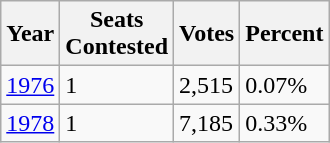<table class="wikitable">
<tr>
<th>Year</th>
<th>Seats<br>Contested</th>
<th>Votes</th>
<th>Percent</th>
</tr>
<tr>
<td><a href='#'>1976</a></td>
<td>1</td>
<td>2,515</td>
<td>0.07%</td>
</tr>
<tr>
<td><a href='#'>1978</a></td>
<td>1</td>
<td>7,185</td>
<td>0.33%</td>
</tr>
</table>
